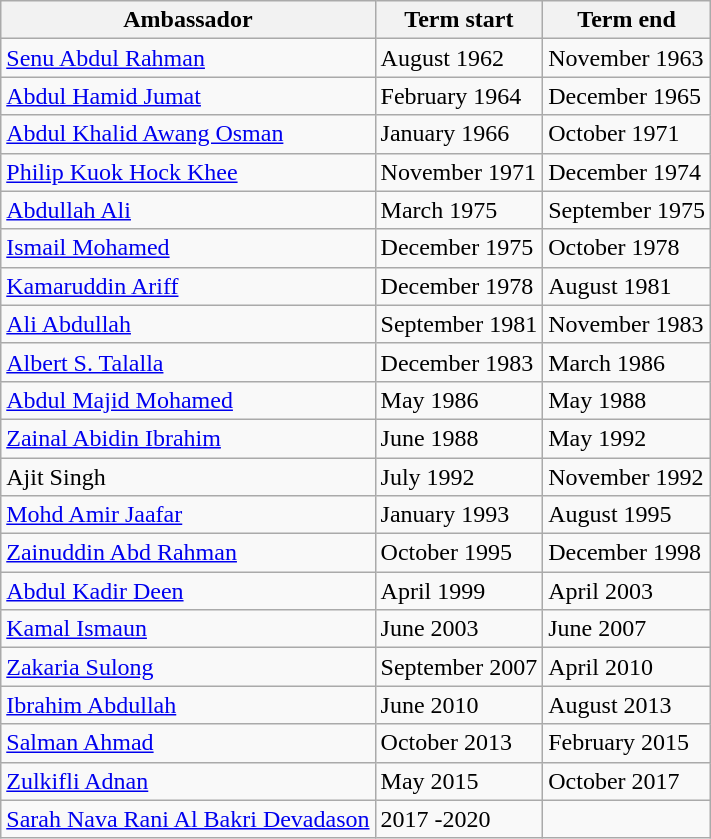<table class=wikitable>
<tr>
<th>Ambassador</th>
<th>Term start</th>
<th>Term end</th>
</tr>
<tr>
<td><a href='#'>Senu Abdul Rahman</a></td>
<td>August 1962</td>
<td>November 1963</td>
</tr>
<tr>
<td><a href='#'>Abdul Hamid Jumat</a></td>
<td>February 1964</td>
<td>December 1965</td>
</tr>
<tr>
<td><a href='#'>Abdul Khalid Awang Osman</a></td>
<td>January 1966</td>
<td>October 1971</td>
</tr>
<tr>
<td><a href='#'>Philip Kuok Hock Khee</a></td>
<td>November 1971</td>
<td>December 1974</td>
</tr>
<tr>
<td><a href='#'>Abdullah Ali</a></td>
<td>March 1975</td>
<td>September 1975</td>
</tr>
<tr>
<td><a href='#'>Ismail Mohamed</a></td>
<td>December 1975</td>
<td>October 1978</td>
</tr>
<tr>
<td><a href='#'>Kamaruddin Ariff</a></td>
<td>December 1978</td>
<td>August 1981</td>
</tr>
<tr>
<td><a href='#'>Ali Abdullah</a></td>
<td>September 1981</td>
<td>November 1983</td>
</tr>
<tr>
<td><a href='#'>Albert S. Talalla</a></td>
<td>December 1983</td>
<td>March 1986</td>
</tr>
<tr>
<td><a href='#'>Abdul Majid Mohamed</a></td>
<td>May 1986</td>
<td>May 1988</td>
</tr>
<tr>
<td><a href='#'>Zainal Abidin Ibrahim</a></td>
<td>June 1988</td>
<td>May 1992</td>
</tr>
<tr>
<td>Ajit Singh</td>
<td>July 1992</td>
<td>November 1992</td>
</tr>
<tr>
<td><a href='#'>Mohd Amir Jaafar</a></td>
<td>January 1993</td>
<td>August 1995</td>
</tr>
<tr>
<td><a href='#'>Zainuddin Abd Rahman</a></td>
<td>October 1995</td>
<td>December 1998</td>
</tr>
<tr>
<td><a href='#'>Abdul Kadir Deen</a></td>
<td>April 1999</td>
<td>April 2003</td>
</tr>
<tr>
<td><a href='#'>Kamal Ismaun</a></td>
<td>June 2003</td>
<td>June 2007</td>
</tr>
<tr>
<td><a href='#'>Zakaria Sulong</a></td>
<td>September 2007</td>
<td>April 2010</td>
</tr>
<tr>
<td><a href='#'>Ibrahim Abdullah</a></td>
<td>June 2010</td>
<td>August 2013</td>
</tr>
<tr>
<td><a href='#'>Salman Ahmad</a></td>
<td>October 2013</td>
<td>February 2015</td>
</tr>
<tr>
<td><a href='#'>Zulkifli Adnan</a></td>
<td>May 2015</td>
<td>October 2017</td>
</tr>
<tr>
<td><a href='#'>Sarah Nava Rani Al Bakri Devadason</a></td>
<td>2017 -2020<br></td>
</tr>
</table>
